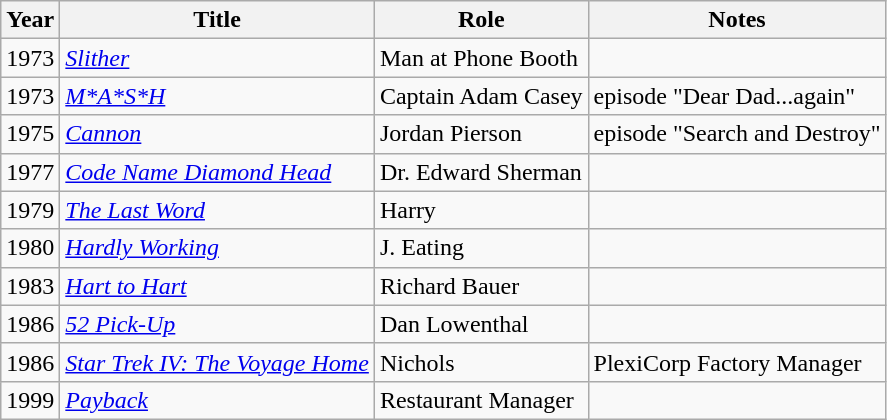<table class="wikitable">
<tr>
<th>Year</th>
<th>Title</th>
<th>Role</th>
<th>Notes</th>
</tr>
<tr>
<td>1973</td>
<td><em><a href='#'>Slither</a></em></td>
<td>Man at Phone Booth</td>
<td></td>
</tr>
<tr>
<td>1973</td>
<td><em><a href='#'>M*A*S*H</a></em></td>
<td>Captain Adam Casey</td>
<td>episode "Dear Dad...again"</td>
</tr>
<tr>
<td>1975</td>
<td><em><a href='#'>Cannon</a></em></td>
<td>Jordan Pierson</td>
<td>episode "Search and Destroy"</td>
</tr>
<tr>
<td>1977</td>
<td><em><a href='#'>Code Name Diamond Head</a></em></td>
<td>Dr. Edward Sherman</td>
<td></td>
</tr>
<tr>
<td>1979</td>
<td><em><a href='#'>The Last Word</a></em></td>
<td>Harry</td>
<td></td>
</tr>
<tr>
<td>1980</td>
<td><em><a href='#'>Hardly Working</a></em></td>
<td>J. Eating</td>
<td></td>
</tr>
<tr>
<td>1983</td>
<td><em><a href='#'>Hart to Hart</a></em></td>
<td>Richard Bauer</td>
<td></td>
</tr>
<tr>
<td>1986</td>
<td><em><a href='#'>52 Pick-Up</a></em></td>
<td>Dan Lowenthal</td>
<td></td>
</tr>
<tr>
<td>1986</td>
<td><em><a href='#'>Star Trek IV: The Voyage Home</a></em></td>
<td>Nichols</td>
<td>PlexiCorp Factory Manager</td>
</tr>
<tr>
<td>1999</td>
<td><em><a href='#'>Payback</a></em></td>
<td>Restaurant Manager</td>
<td></td>
</tr>
</table>
